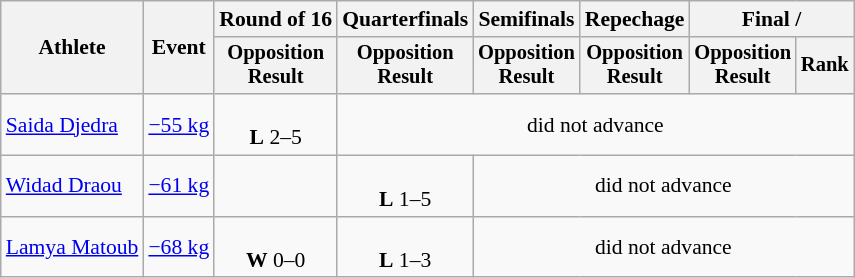<table class="wikitable" style="font-size:90%">
<tr>
<th rowspan="2">Athlete</th>
<th rowspan="2">Event</th>
<th>Round of 16</th>
<th>Quarterfinals</th>
<th>Semifinals</th>
<th>Repechage</th>
<th colspan=2>Final / </th>
</tr>
<tr style="font-size:95%">
<th>Opposition<br>Result</th>
<th>Opposition<br>Result</th>
<th>Opposition<br>Result</th>
<th>Opposition<br>Result</th>
<th>Opposition<br>Result</th>
<th>Rank</th>
</tr>
<tr align=center>
<td align=left><a href='#'>Saida Djedra</a></td>
<td align=left><a href='#'>−55 kg</a></td>
<td><br><strong>L</strong> 2–5</td>
<td colspan=5>did not advance</td>
</tr>
<tr align=center>
<td align=left><a href='#'>Widad Draou</a></td>
<td align=left><a href='#'>−61 kg</a></td>
<td></td>
<td><br><strong>L</strong> 1–5</td>
<td colspan=4>did not advance</td>
</tr>
<tr align=center>
<td align=left><a href='#'>Lamya Matoub</a></td>
<td align=left><a href='#'>−68 kg</a></td>
<td><br><strong>W</strong> 0–0</td>
<td><br><strong>L</strong> 1–3</td>
<td colspan=4>did not advance</td>
</tr>
</table>
